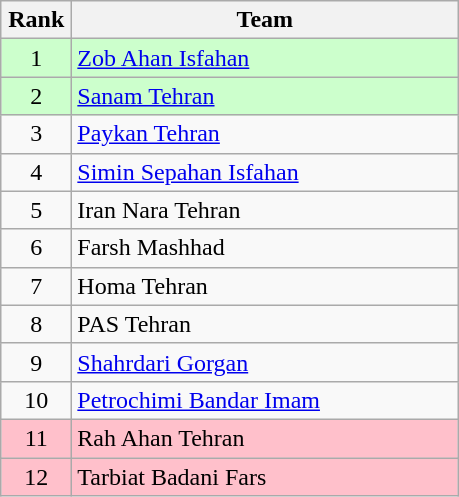<table class="wikitable" style="text-align: center;">
<tr>
<th width=40>Rank</th>
<th width=250>Team</th>
</tr>
<tr bgcolor=ccffcc>
<td>1</td>
<td align="left"><a href='#'>Zob Ahan Isfahan</a></td>
</tr>
<tr bgcolor=ccffcc>
<td>2</td>
<td align="left"><a href='#'>Sanam Tehran</a></td>
</tr>
<tr>
<td>3</td>
<td align="left"><a href='#'>Paykan Tehran</a></td>
</tr>
<tr>
<td>4</td>
<td align="left"><a href='#'>Simin Sepahan Isfahan</a></td>
</tr>
<tr>
<td>5</td>
<td align="left">Iran Nara Tehran</td>
</tr>
<tr>
<td>6</td>
<td align="left">Farsh Mashhad</td>
</tr>
<tr>
<td>7</td>
<td align="left">Homa Tehran</td>
</tr>
<tr>
<td>8</td>
<td align="left">PAS Tehran</td>
</tr>
<tr>
<td>9</td>
<td align="left"><a href='#'>Shahrdari Gorgan</a></td>
</tr>
<tr>
<td>10</td>
<td align="left"><a href='#'>Petrochimi Bandar Imam</a></td>
</tr>
<tr bgcolor=pink>
<td>11</td>
<td align="left">Rah Ahan Tehran</td>
</tr>
<tr bgcolor=pink>
<td>12</td>
<td align="left">Tarbiat Badani Fars</td>
</tr>
</table>
